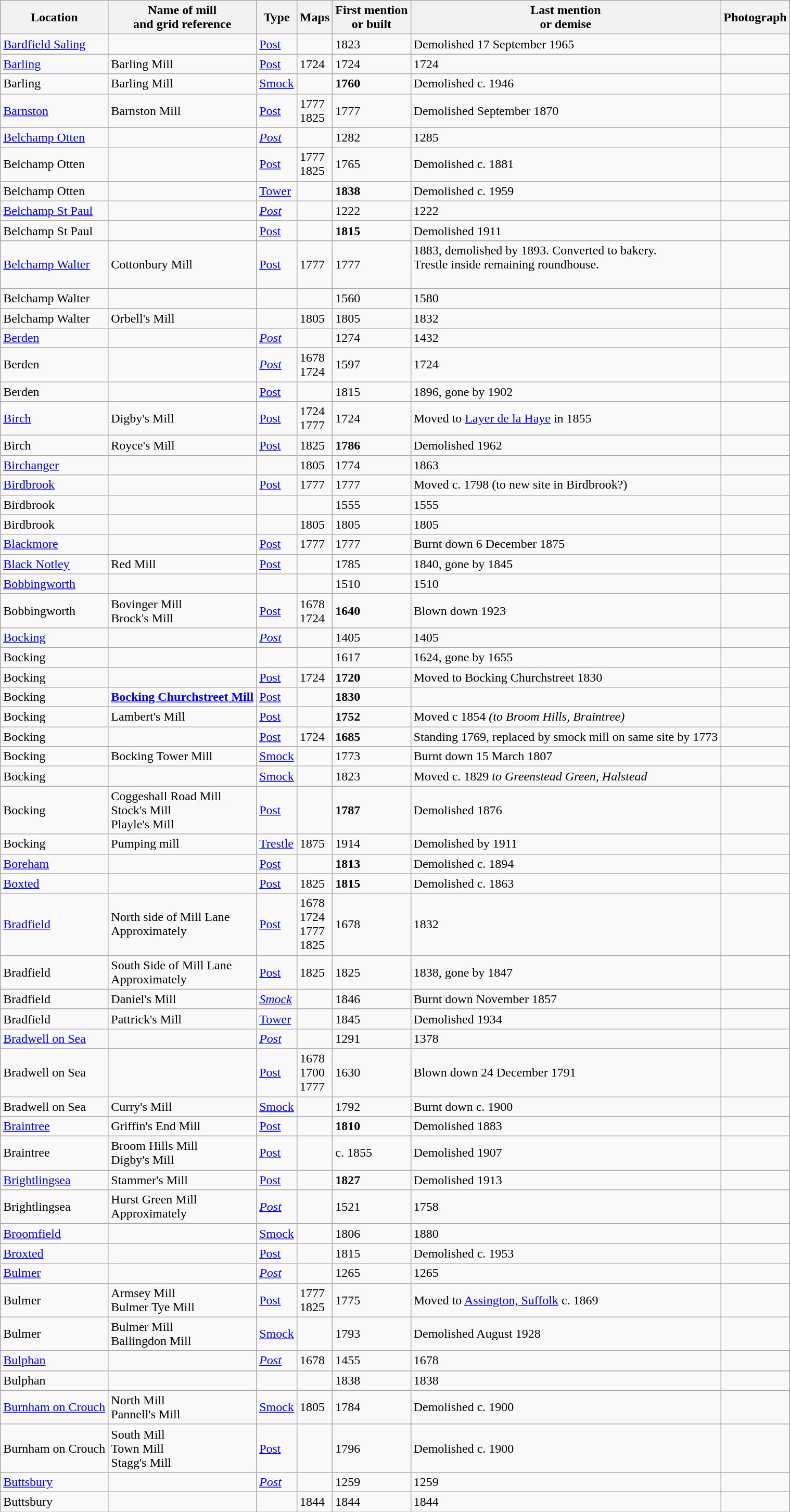<table class="wikitable">
<tr>
<th>Location</th>
<th>Name of mill<br>and grid reference</th>
<th>Type</th>
<th>Maps</th>
<th>First mention<br>or built</th>
<th>Last mention<br> or demise</th>
<th>Photograph</th>
</tr>
<tr>
<td><a href='#'>Bardfield Saling</a></td>
<td></td>
<td><a href='#'>Post</a></td>
<td></td>
<td>1823</td>
<td>Demolished 17 September 1965</td>
<td></td>
</tr>
<tr>
<td><a href='#'>Barling</a></td>
<td>Barling Mill<br></td>
<td><a href='#'>Post</a></td>
<td>1724</td>
<td>1724</td>
<td>1724</td>
<td></td>
</tr>
<tr>
<td>Barling</td>
<td>Barling Mill<br></td>
<td><a href='#'>Smock</a></td>
<td></td>
<td><strong>1760</strong></td>
<td>Demolished c. 1946</td>
<td></td>
</tr>
<tr>
<td><a href='#'>Barnston</a></td>
<td>Barnston Mill<br></td>
<td><a href='#'>Post</a></td>
<td>1777<br>1825</td>
<td>1777</td>
<td>Demolished September 1870</td>
<td></td>
</tr>
<tr>
<td><a href='#'>Belchamp Otten</a></td>
<td></td>
<td><em><a href='#'>Post</a></em></td>
<td></td>
<td>1282</td>
<td>1285</td>
<td></td>
</tr>
<tr>
<td>Belchamp Otten</td>
<td></td>
<td><a href='#'>Post</a></td>
<td>1777<br>1825</td>
<td>1765</td>
<td>Demolished c. 1881</td>
<td></td>
</tr>
<tr>
<td>Belchamp Otten</td>
<td></td>
<td><a href='#'>Tower</a></td>
<td></td>
<td><strong>1838</strong></td>
<td>Demolished c. 1959</td>
<td></td>
</tr>
<tr>
<td><a href='#'>Belchamp St Paul</a></td>
<td></td>
<td><em><a href='#'>Post</a></em></td>
<td></td>
<td>1222</td>
<td>1222</td>
<td></td>
</tr>
<tr>
<td>Belchamp St Paul</td>
<td></td>
<td><a href='#'>Post</a></td>
<td></td>
<td><strong>1815</strong></td>
<td>Demolished 1911</td>
<td></td>
</tr>
<tr>
<td><a href='#'>Belchamp Walter</a></td>
<td>Cottonbury Mill<br></td>
<td><a href='#'>Post</a></td>
<td>1777</td>
<td>1777</td>
<td>1883, demolished by 1893. Converted to bakery.<br>Trestle inside remaining roundhouse.<br><br></td>
<td></td>
</tr>
<tr>
<td>Belchamp Walter</td>
<td></td>
<td></td>
<td></td>
<td>1560</td>
<td>1580</td>
<td></td>
</tr>
<tr>
<td>Belchamp Walter</td>
<td>Orbell's Mill <br></td>
<td></td>
<td>1805</td>
<td>1805</td>
<td>1832</td>
<td></td>
</tr>
<tr>
<td><a href='#'>Berden</a></td>
<td></td>
<td><em><a href='#'>Post</a></em></td>
<td></td>
<td>1274</td>
<td>1432</td>
<td></td>
</tr>
<tr>
<td>Berden</td>
<td></td>
<td><em><a href='#'>Post</a></em></td>
<td>1678<br>1724</td>
<td>1597</td>
<td>1724</td>
<td></td>
</tr>
<tr>
<td>Berden</td>
<td></td>
<td><a href='#'>Post</a></td>
<td></td>
<td>1815</td>
<td>1896, gone by 1902</td>
<td></td>
</tr>
<tr>
<td><a href='#'>Birch</a></td>
<td>Digby's Mill <br></td>
<td><a href='#'>Post</a></td>
<td>1724<br>1777</td>
<td>1724</td>
<td>Moved to <a href='#'>Layer de la Haye</a> in 1855</td>
<td></td>
</tr>
<tr>
<td>Birch</td>
<td>Royce's Mill <br></td>
<td><a href='#'>Post</a></td>
<td>1825</td>
<td><strong>1786</strong></td>
<td>Demolished 1962</td>
<td></td>
</tr>
<tr>
<td><a href='#'>Birchanger</a></td>
<td></td>
<td></td>
<td>1805</td>
<td>1774</td>
<td>1863</td>
<td></td>
</tr>
<tr>
<td><a href='#'>Birdbrook</a></td>
<td></td>
<td><a href='#'>Post</a></td>
<td>1777</td>
<td>1777</td>
<td>Moved c. 1798 (to new site in Birdbrook?)</td>
<td></td>
</tr>
<tr>
<td>Birdbrook</td>
<td></td>
<td></td>
<td></td>
<td>1555</td>
<td>1555</td>
<td></td>
</tr>
<tr>
<td>Birdbrook</td>
<td></td>
<td></td>
<td>1805</td>
<td>1805</td>
<td>1805</td>
<td></td>
</tr>
<tr>
<td><a href='#'>Blackmore</a></td>
<td></td>
<td><a href='#'>Post</a></td>
<td>1777</td>
<td>1777</td>
<td>Burnt down 6 December 1875</td>
<td></td>
</tr>
<tr>
<td><a href='#'>Black Notley</a></td>
<td>Red Mill<br></td>
<td><a href='#'>Post</a></td>
<td></td>
<td>1785</td>
<td>1840, gone by 1845</td>
<td></td>
</tr>
<tr>
<td><a href='#'>Bobbingworth</a></td>
<td></td>
<td></td>
<td></td>
<td>1510</td>
<td>1510</td>
<td></td>
</tr>
<tr>
<td>Bobbingworth</td>
<td>Bovinger Mill<br>Brock's Mill <br></td>
<td><a href='#'>Post</a></td>
<td>1678<br>1724</td>
<td><strong>1640</strong></td>
<td>Blown down 1923</td>
<td></td>
</tr>
<tr>
<td><a href='#'>Bocking</a></td>
<td></td>
<td><em><a href='#'>Post</a></em></td>
<td></td>
<td>1405</td>
<td>1405</td>
<td></td>
</tr>
<tr>
<td>Bocking</td>
<td></td>
<td></td>
<td></td>
<td>1617</td>
<td>1624, gone by 1655</td>
<td></td>
</tr>
<tr>
<td>Bocking</td>
<td></td>
<td><a href='#'>Post</a></td>
<td>1724<br></td>
<td><strong>1720</strong></td>
<td>Moved to Bocking Churchstreet 1830</td>
<td></td>
</tr>
<tr>
<td>Bocking</td>
<td><strong><a href='#'>Bocking Churchstreet Mill</a></strong><br></td>
<td><a href='#'>Post</a></td>
<td></td>
<td><strong>1830</strong></td>
<td></td>
<td></td>
</tr>
<tr>
<td>Bocking</td>
<td>Lambert's Mill <br></td>
<td><a href='#'>Post</a></td>
<td></td>
<td><strong>1752</strong></td>
<td>Moved c 1854 <em>(to Broom Hills, Braintree)</em></td>
<td></td>
</tr>
<tr>
<td>Bocking</td>
<td></td>
<td><a href='#'>Post</a></td>
<td>1724</td>
<td><strong>1685</strong></td>
<td>Standing 1769, replaced by smock mill on same site by 1773</td>
<td></td>
</tr>
<tr>
<td>Bocking</td>
<td>Bocking Tower Mill <br></td>
<td><a href='#'>Smock</a></td>
<td></td>
<td>1773</td>
<td>Burnt down 15 March 1807</td>
<td></td>
</tr>
<tr>
<td>Bocking</td>
<td></td>
<td><a href='#'>Smock</a></td>
<td></td>
<td>1823</td>
<td>Moved c. 1829 <em>to Greenstead Green, Halstead</em></td>
<td></td>
</tr>
<tr>
<td>Bocking</td>
<td>Coggeshall Road Mill <br>Stock's Mill <br>Playle's Mill <br></td>
<td><a href='#'>Post</a></td>
<td></td>
<td><strong>1787</strong></td>
<td>Demolished 1876</td>
<td></td>
</tr>
<tr>
<td>Bocking</td>
<td>Pumping mill <br></td>
<td><a href='#'>Trestle</a></td>
<td>1875</td>
<td>1914</td>
<td>Demolished by 1911</td>
<td></td>
</tr>
<tr>
<td><a href='#'>Boreham</a></td>
<td></td>
<td><a href='#'>Post</a></td>
<td></td>
<td><strong>1813</strong></td>
<td>Demolished c. 1894</td>
<td></td>
</tr>
<tr>
<td><a href='#'>Boxted</a></td>
<td></td>
<td><a href='#'>Post</a></td>
<td>1825</td>
<td><strong>1815</strong></td>
<td>Demolished c. 1863</td>
<td></td>
</tr>
<tr>
<td><a href='#'>Bradfield</a></td>
<td>North side of Mill Lane <br>Approximately<br></td>
<td><a href='#'>Post</a></td>
<td>1678<br>1724<br>1777<br>1825</td>
<td>1678</td>
<td>1832</td>
<td></td>
</tr>
<tr>
<td>Bradfield</td>
<td>South Side of Mill Lane <br>Approximately<br></td>
<td><a href='#'>Post</a></td>
<td>1825</td>
<td>1825</td>
<td>1838, gone by 1847</td>
<td></td>
</tr>
<tr>
<td>Bradfield</td>
<td>Daniel's Mill <br></td>
<td><em><a href='#'>Smock</a></em></td>
<td></td>
<td>1846</td>
<td>Burnt down November 1857</td>
<td></td>
</tr>
<tr>
<td>Bradfield</td>
<td>Pattrick's Mill <br></td>
<td><a href='#'>Tower</a></td>
<td></td>
<td>1845</td>
<td>Demolished 1934</td>
<td></td>
</tr>
<tr>
<td><a href='#'>Bradwell on Sea</a></td>
<td></td>
<td><em><a href='#'>Post</a></em></td>
<td></td>
<td>1291</td>
<td>1378</td>
<td></td>
</tr>
<tr>
<td>Bradwell on Sea</td>
<td></td>
<td><a href='#'>Post</a></td>
<td>1678<br>1700<br>1777</td>
<td>1630</td>
<td>Blown down 24 December 1791</td>
<td></td>
</tr>
<tr>
<td>Bradwell on Sea</td>
<td>Curry's Mill <br></td>
<td><a href='#'>Smock</a></td>
<td></td>
<td>1792</td>
<td>Burnt down c. 1900</td>
<td></td>
</tr>
<tr>
<td><a href='#'>Braintree</a></td>
<td>Griffin's End Mill <br></td>
<td><a href='#'>Post</a></td>
<td></td>
<td><strong>1810</strong></td>
<td>Demolished 1883<br></td>
<td></td>
</tr>
<tr>
<td>Braintree</td>
<td>Broom Hills Mill<br>Digby's Mill <br></td>
<td><a href='#'>Post</a></td>
<td></td>
<td>c. 1855</td>
<td>Demolished 1907</td>
<td></td>
</tr>
<tr>
<td><a href='#'>Brightlingsea</a></td>
<td>Stammer's Mill <br></td>
<td><a href='#'>Post</a></td>
<td></td>
<td><strong>1827</strong></td>
<td>Demolished 1913</td>
<td></td>
</tr>
<tr>
<td>Brightlingsea</td>
<td>Hurst Green Mill <br> Approximately<br></td>
<td><em><a href='#'>Post</a></em></td>
<td></td>
<td>1521</td>
<td>1758</td>
<td></td>
</tr>
<tr>
<td><a href='#'>Broomfield</a></td>
<td></td>
<td><a href='#'>Smock</a></td>
<td></td>
<td>1806</td>
<td>1880</td>
<td></td>
</tr>
<tr>
<td><a href='#'>Broxted</a></td>
<td></td>
<td><a href='#'>Post</a></td>
<td></td>
<td>1815</td>
<td>Demolished c. 1953</td>
<td></td>
</tr>
<tr>
<td><a href='#'>Bulmer</a></td>
<td></td>
<td><em><a href='#'>Post</a></em></td>
<td></td>
<td>1265</td>
<td>1265</td>
<td></td>
</tr>
<tr>
<td>Bulmer</td>
<td>Armsey Mill<br>Bulmer Tye Mill<br></td>
<td><a href='#'>Post</a></td>
<td>1777<br>1825</td>
<td>1775</td>
<td>Moved to <a href='#'>Assington, Suffolk</a> c. 1869</td>
<td></td>
</tr>
<tr>
<td>Bulmer</td>
<td>Bulmer Mill<br>Ballingdon Mill <br></td>
<td><a href='#'>Smock</a></td>
<td></td>
<td>1793</td>
<td>Demolished August 1928<br></td>
<td></td>
</tr>
<tr>
<td><a href='#'>Bulphan</a></td>
<td></td>
<td><em><a href='#'>Post</a></em></td>
<td>1678</td>
<td>1455</td>
<td>1678</td>
<td></td>
</tr>
<tr>
<td>Bulphan</td>
<td></td>
<td></td>
<td></td>
<td>1838</td>
<td>1838</td>
<td></td>
</tr>
<tr>
<td><a href='#'>Burnham on Crouch</a></td>
<td>North Mill<br>Pannell's Mill <br></td>
<td><a href='#'>Smock</a></td>
<td>1805</td>
<td>1784</td>
<td>Demolished c. 1900</td>
<td></td>
</tr>
<tr>
<td>Burnham on Crouch</td>
<td>South Mill<br>Town Mill<br>Stagg's Mill <br></td>
<td><a href='#'>Post</a></td>
<td></td>
<td>1796</td>
<td>Demolished c. 1900</td>
<td></td>
</tr>
<tr>
<td><a href='#'>Buttsbury</a></td>
<td></td>
<td><em><a href='#'>Post</a></em></td>
<td></td>
<td>1259</td>
<td>1259</td>
<td></td>
</tr>
<tr>
<td>Buttsbury</td>
<td></td>
<td></td>
<td>1844</td>
<td>1844</td>
<td>1844</td>
<td></td>
</tr>
</table>
